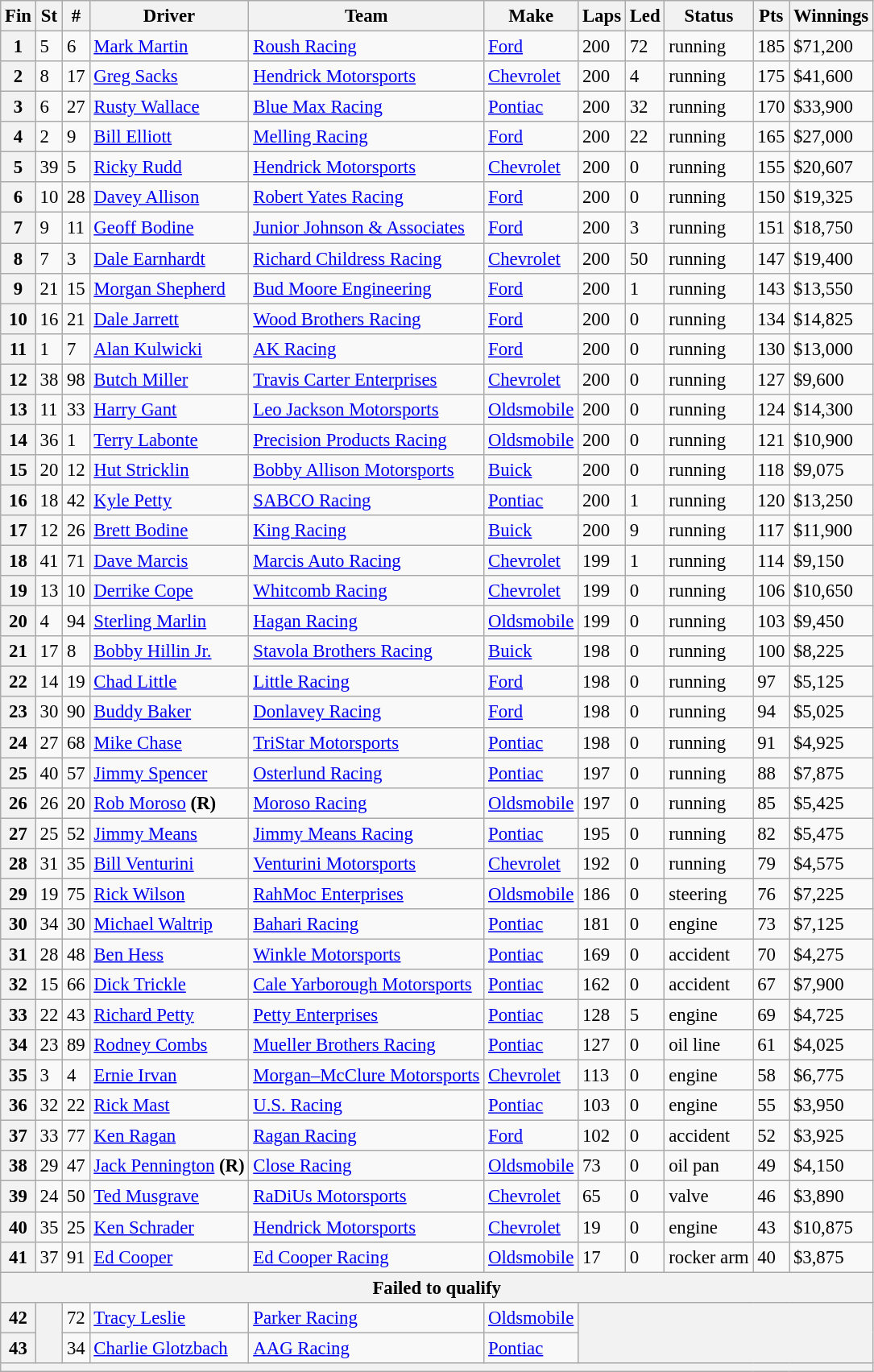<table class="wikitable" style="font-size:95%">
<tr>
<th>Fin</th>
<th>St</th>
<th>#</th>
<th>Driver</th>
<th>Team</th>
<th>Make</th>
<th>Laps</th>
<th>Led</th>
<th>Status</th>
<th>Pts</th>
<th>Winnings</th>
</tr>
<tr>
<th>1</th>
<td>5</td>
<td>6</td>
<td><a href='#'>Mark Martin</a></td>
<td><a href='#'>Roush Racing</a></td>
<td><a href='#'>Ford</a></td>
<td>200</td>
<td>72</td>
<td>running</td>
<td>185</td>
<td>$71,200</td>
</tr>
<tr>
<th>2</th>
<td>8</td>
<td>17</td>
<td><a href='#'>Greg Sacks</a></td>
<td><a href='#'>Hendrick Motorsports</a></td>
<td><a href='#'>Chevrolet</a></td>
<td>200</td>
<td>4</td>
<td>running</td>
<td>175</td>
<td>$41,600</td>
</tr>
<tr>
<th>3</th>
<td>6</td>
<td>27</td>
<td><a href='#'>Rusty Wallace</a></td>
<td><a href='#'>Blue Max Racing</a></td>
<td><a href='#'>Pontiac</a></td>
<td>200</td>
<td>32</td>
<td>running</td>
<td>170</td>
<td>$33,900</td>
</tr>
<tr>
<th>4</th>
<td>2</td>
<td>9</td>
<td><a href='#'>Bill Elliott</a></td>
<td><a href='#'>Melling Racing</a></td>
<td><a href='#'>Ford</a></td>
<td>200</td>
<td>22</td>
<td>running</td>
<td>165</td>
<td>$27,000</td>
</tr>
<tr>
<th>5</th>
<td>39</td>
<td>5</td>
<td><a href='#'>Ricky Rudd</a></td>
<td><a href='#'>Hendrick Motorsports</a></td>
<td><a href='#'>Chevrolet</a></td>
<td>200</td>
<td>0</td>
<td>running</td>
<td>155</td>
<td>$20,607</td>
</tr>
<tr>
<th>6</th>
<td>10</td>
<td>28</td>
<td><a href='#'>Davey Allison</a></td>
<td><a href='#'>Robert Yates Racing</a></td>
<td><a href='#'>Ford</a></td>
<td>200</td>
<td>0</td>
<td>running</td>
<td>150</td>
<td>$19,325</td>
</tr>
<tr>
<th>7</th>
<td>9</td>
<td>11</td>
<td><a href='#'>Geoff Bodine</a></td>
<td><a href='#'>Junior Johnson & Associates</a></td>
<td><a href='#'>Ford</a></td>
<td>200</td>
<td>3</td>
<td>running</td>
<td>151</td>
<td>$18,750</td>
</tr>
<tr>
<th>8</th>
<td>7</td>
<td>3</td>
<td><a href='#'>Dale Earnhardt</a></td>
<td><a href='#'>Richard Childress Racing</a></td>
<td><a href='#'>Chevrolet</a></td>
<td>200</td>
<td>50</td>
<td>running</td>
<td>147</td>
<td>$19,400</td>
</tr>
<tr>
<th>9</th>
<td>21</td>
<td>15</td>
<td><a href='#'>Morgan Shepherd</a></td>
<td><a href='#'>Bud Moore Engineering</a></td>
<td><a href='#'>Ford</a></td>
<td>200</td>
<td>1</td>
<td>running</td>
<td>143</td>
<td>$13,550</td>
</tr>
<tr>
<th>10</th>
<td>16</td>
<td>21</td>
<td><a href='#'>Dale Jarrett</a></td>
<td><a href='#'>Wood Brothers Racing</a></td>
<td><a href='#'>Ford</a></td>
<td>200</td>
<td>0</td>
<td>running</td>
<td>134</td>
<td>$14,825</td>
</tr>
<tr>
<th>11</th>
<td>1</td>
<td>7</td>
<td><a href='#'>Alan Kulwicki</a></td>
<td><a href='#'>AK Racing</a></td>
<td><a href='#'>Ford</a></td>
<td>200</td>
<td>0</td>
<td>running</td>
<td>130</td>
<td>$13,000</td>
</tr>
<tr>
<th>12</th>
<td>38</td>
<td>98</td>
<td><a href='#'>Butch Miller</a></td>
<td><a href='#'>Travis Carter Enterprises</a></td>
<td><a href='#'>Chevrolet</a></td>
<td>200</td>
<td>0</td>
<td>running</td>
<td>127</td>
<td>$9,600</td>
</tr>
<tr>
<th>13</th>
<td>11</td>
<td>33</td>
<td><a href='#'>Harry Gant</a></td>
<td><a href='#'>Leo Jackson Motorsports</a></td>
<td><a href='#'>Oldsmobile</a></td>
<td>200</td>
<td>0</td>
<td>running</td>
<td>124</td>
<td>$14,300</td>
</tr>
<tr>
<th>14</th>
<td>36</td>
<td>1</td>
<td><a href='#'>Terry Labonte</a></td>
<td><a href='#'>Precision Products Racing</a></td>
<td><a href='#'>Oldsmobile</a></td>
<td>200</td>
<td>0</td>
<td>running</td>
<td>121</td>
<td>$10,900</td>
</tr>
<tr>
<th>15</th>
<td>20</td>
<td>12</td>
<td><a href='#'>Hut Stricklin</a></td>
<td><a href='#'>Bobby Allison Motorsports</a></td>
<td><a href='#'>Buick</a></td>
<td>200</td>
<td>0</td>
<td>running</td>
<td>118</td>
<td>$9,075</td>
</tr>
<tr>
<th>16</th>
<td>18</td>
<td>42</td>
<td><a href='#'>Kyle Petty</a></td>
<td><a href='#'>SABCO Racing</a></td>
<td><a href='#'>Pontiac</a></td>
<td>200</td>
<td>1</td>
<td>running</td>
<td>120</td>
<td>$13,250</td>
</tr>
<tr>
<th>17</th>
<td>12</td>
<td>26</td>
<td><a href='#'>Brett Bodine</a></td>
<td><a href='#'>King Racing</a></td>
<td><a href='#'>Buick</a></td>
<td>200</td>
<td>9</td>
<td>running</td>
<td>117</td>
<td>$11,900</td>
</tr>
<tr>
<th>18</th>
<td>41</td>
<td>71</td>
<td><a href='#'>Dave Marcis</a></td>
<td><a href='#'>Marcis Auto Racing</a></td>
<td><a href='#'>Chevrolet</a></td>
<td>199</td>
<td>1</td>
<td>running</td>
<td>114</td>
<td>$9,150</td>
</tr>
<tr>
<th>19</th>
<td>13</td>
<td>10</td>
<td><a href='#'>Derrike Cope</a></td>
<td><a href='#'>Whitcomb Racing</a></td>
<td><a href='#'>Chevrolet</a></td>
<td>199</td>
<td>0</td>
<td>running</td>
<td>106</td>
<td>$10,650</td>
</tr>
<tr>
<th>20</th>
<td>4</td>
<td>94</td>
<td><a href='#'>Sterling Marlin</a></td>
<td><a href='#'>Hagan Racing</a></td>
<td><a href='#'>Oldsmobile</a></td>
<td>199</td>
<td>0</td>
<td>running</td>
<td>103</td>
<td>$9,450</td>
</tr>
<tr>
<th>21</th>
<td>17</td>
<td>8</td>
<td><a href='#'>Bobby Hillin Jr.</a></td>
<td><a href='#'>Stavola Brothers Racing</a></td>
<td><a href='#'>Buick</a></td>
<td>198</td>
<td>0</td>
<td>running</td>
<td>100</td>
<td>$8,225</td>
</tr>
<tr>
<th>22</th>
<td>14</td>
<td>19</td>
<td><a href='#'>Chad Little</a></td>
<td><a href='#'>Little Racing</a></td>
<td><a href='#'>Ford</a></td>
<td>198</td>
<td>0</td>
<td>running</td>
<td>97</td>
<td>$5,125</td>
</tr>
<tr>
<th>23</th>
<td>30</td>
<td>90</td>
<td><a href='#'>Buddy Baker</a></td>
<td><a href='#'>Donlavey Racing</a></td>
<td><a href='#'>Ford</a></td>
<td>198</td>
<td>0</td>
<td>running</td>
<td>94</td>
<td>$5,025</td>
</tr>
<tr>
<th>24</th>
<td>27</td>
<td>68</td>
<td><a href='#'>Mike Chase</a></td>
<td><a href='#'>TriStar Motorsports</a></td>
<td><a href='#'>Pontiac</a></td>
<td>198</td>
<td>0</td>
<td>running</td>
<td>91</td>
<td>$4,925</td>
</tr>
<tr>
<th>25</th>
<td>40</td>
<td>57</td>
<td><a href='#'>Jimmy Spencer</a></td>
<td><a href='#'>Osterlund Racing</a></td>
<td><a href='#'>Pontiac</a></td>
<td>197</td>
<td>0</td>
<td>running</td>
<td>88</td>
<td>$7,875</td>
</tr>
<tr>
<th>26</th>
<td>26</td>
<td>20</td>
<td><a href='#'>Rob Moroso</a> <strong>(R)</strong></td>
<td><a href='#'>Moroso Racing</a></td>
<td><a href='#'>Oldsmobile</a></td>
<td>197</td>
<td>0</td>
<td>running</td>
<td>85</td>
<td>$5,425</td>
</tr>
<tr>
<th>27</th>
<td>25</td>
<td>52</td>
<td><a href='#'>Jimmy Means</a></td>
<td><a href='#'>Jimmy Means Racing</a></td>
<td><a href='#'>Pontiac</a></td>
<td>195</td>
<td>0</td>
<td>running</td>
<td>82</td>
<td>$5,475</td>
</tr>
<tr>
<th>28</th>
<td>31</td>
<td>35</td>
<td><a href='#'>Bill Venturini</a></td>
<td><a href='#'>Venturini Motorsports</a></td>
<td><a href='#'>Chevrolet</a></td>
<td>192</td>
<td>0</td>
<td>running</td>
<td>79</td>
<td>$4,575</td>
</tr>
<tr>
<th>29</th>
<td>19</td>
<td>75</td>
<td><a href='#'>Rick Wilson</a></td>
<td><a href='#'>RahMoc Enterprises</a></td>
<td><a href='#'>Oldsmobile</a></td>
<td>186</td>
<td>0</td>
<td>steering</td>
<td>76</td>
<td>$7,225</td>
</tr>
<tr>
<th>30</th>
<td>34</td>
<td>30</td>
<td><a href='#'>Michael Waltrip</a></td>
<td><a href='#'>Bahari Racing</a></td>
<td><a href='#'>Pontiac</a></td>
<td>181</td>
<td>0</td>
<td>engine</td>
<td>73</td>
<td>$7,125</td>
</tr>
<tr>
<th>31</th>
<td>28</td>
<td>48</td>
<td><a href='#'>Ben Hess</a></td>
<td><a href='#'>Winkle Motorsports</a></td>
<td><a href='#'>Pontiac</a></td>
<td>169</td>
<td>0</td>
<td>accident</td>
<td>70</td>
<td>$4,275</td>
</tr>
<tr>
<th>32</th>
<td>15</td>
<td>66</td>
<td><a href='#'>Dick Trickle</a></td>
<td><a href='#'>Cale Yarborough Motorsports</a></td>
<td><a href='#'>Pontiac</a></td>
<td>162</td>
<td>0</td>
<td>accident</td>
<td>67</td>
<td>$7,900</td>
</tr>
<tr>
<th>33</th>
<td>22</td>
<td>43</td>
<td><a href='#'>Richard Petty</a></td>
<td><a href='#'>Petty Enterprises</a></td>
<td><a href='#'>Pontiac</a></td>
<td>128</td>
<td>5</td>
<td>engine</td>
<td>69</td>
<td>$4,725</td>
</tr>
<tr>
<th>34</th>
<td>23</td>
<td>89</td>
<td><a href='#'>Rodney Combs</a></td>
<td><a href='#'>Mueller Brothers Racing</a></td>
<td><a href='#'>Pontiac</a></td>
<td>127</td>
<td>0</td>
<td>oil line</td>
<td>61</td>
<td>$4,025</td>
</tr>
<tr>
<th>35</th>
<td>3</td>
<td>4</td>
<td><a href='#'>Ernie Irvan</a></td>
<td><a href='#'>Morgan–McClure Motorsports</a></td>
<td><a href='#'>Chevrolet</a></td>
<td>113</td>
<td>0</td>
<td>engine</td>
<td>58</td>
<td>$6,775</td>
</tr>
<tr>
<th>36</th>
<td>32</td>
<td>22</td>
<td><a href='#'>Rick Mast</a></td>
<td><a href='#'>U.S. Racing</a></td>
<td><a href='#'>Pontiac</a></td>
<td>103</td>
<td>0</td>
<td>engine</td>
<td>55</td>
<td>$3,950</td>
</tr>
<tr>
<th>37</th>
<td>33</td>
<td>77</td>
<td><a href='#'>Ken Ragan</a></td>
<td><a href='#'>Ragan Racing</a></td>
<td><a href='#'>Ford</a></td>
<td>102</td>
<td>0</td>
<td>accident</td>
<td>52</td>
<td>$3,925</td>
</tr>
<tr>
<th>38</th>
<td>29</td>
<td>47</td>
<td><a href='#'>Jack Pennington</a> <strong>(R)</strong></td>
<td><a href='#'>Close Racing</a></td>
<td><a href='#'>Oldsmobile</a></td>
<td>73</td>
<td>0</td>
<td>oil pan</td>
<td>49</td>
<td>$4,150</td>
</tr>
<tr>
<th>39</th>
<td>24</td>
<td>50</td>
<td><a href='#'>Ted Musgrave</a></td>
<td><a href='#'>RaDiUs Motorsports</a></td>
<td><a href='#'>Chevrolet</a></td>
<td>65</td>
<td>0</td>
<td>valve</td>
<td>46</td>
<td>$3,890</td>
</tr>
<tr>
<th>40</th>
<td>35</td>
<td>25</td>
<td><a href='#'>Ken Schrader</a></td>
<td><a href='#'>Hendrick Motorsports</a></td>
<td><a href='#'>Chevrolet</a></td>
<td>19</td>
<td>0</td>
<td>engine</td>
<td>43</td>
<td>$10,875</td>
</tr>
<tr>
<th>41</th>
<td>37</td>
<td>91</td>
<td><a href='#'>Ed Cooper</a></td>
<td><a href='#'>Ed Cooper Racing</a></td>
<td><a href='#'>Oldsmobile</a></td>
<td>17</td>
<td>0</td>
<td>rocker arm</td>
<td>40</td>
<td>$3,875</td>
</tr>
<tr>
<th colspan="11">Failed to qualify</th>
</tr>
<tr>
<th>42</th>
<th rowspan="2"></th>
<td>72</td>
<td><a href='#'>Tracy Leslie</a></td>
<td><a href='#'>Parker Racing</a></td>
<td><a href='#'>Oldsmobile</a></td>
<th colspan="5" rowspan="2"></th>
</tr>
<tr>
<th>43</th>
<td>34</td>
<td><a href='#'>Charlie Glotzbach</a></td>
<td><a href='#'>AAG Racing</a></td>
<td><a href='#'>Pontiac</a></td>
</tr>
<tr>
<th colspan="11"></th>
</tr>
</table>
